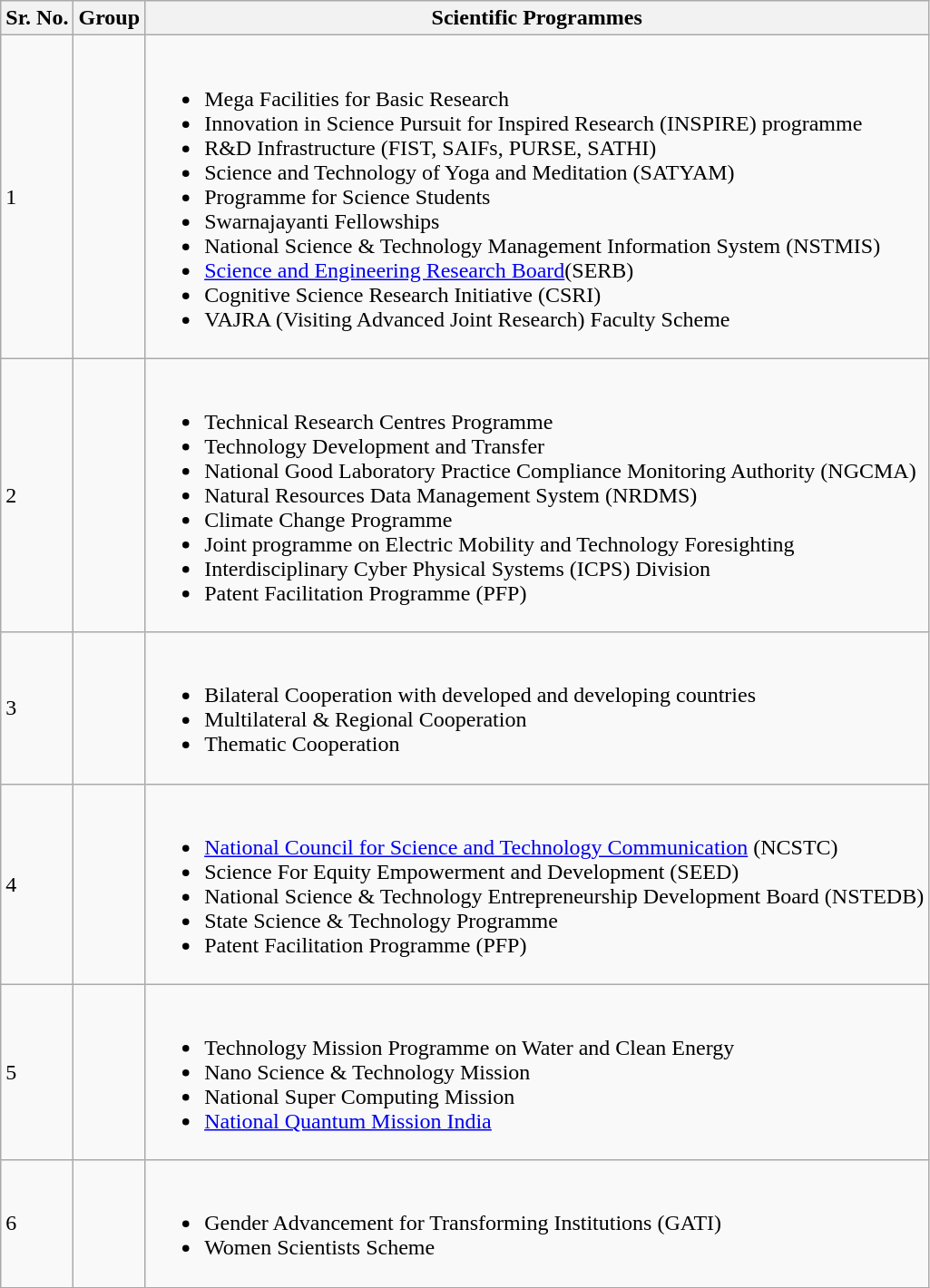<table class="wikitable">
<tr>
<th>Sr. No.</th>
<th>Group</th>
<th>Scientific Programmes</th>
</tr>
<tr>
<td>1</td>
<td></td>
<td><br><ul><li>Mega Facilities for Basic Research</li><li>Innovation in Science Pursuit for Inspired Research (INSPIRE) programme</li><li>R&D Infrastructure (FIST, SAIFs, PURSE, SATHI)</li><li>Science and Technology of Yoga and Meditation (SATYAM)</li><li>Programme for Science Students</li><li>Swarnajayanti Fellowships</li><li>National Science & Technology Management Information System (NSTMIS)</li><li><a href='#'>Science and Engineering Research Board</a>(SERB) </li><li>Cognitive Science Research Initiative (CSRI)</li><li>VAJRA (Visiting Advanced Joint Research) Faculty Scheme</li></ul></td>
</tr>
<tr>
<td>2</td>
<td></td>
<td><br><ul><li>Technical Research Centres Programme</li><li>Technology Development and Transfer</li><li>National Good Laboratory Practice Compliance Monitoring Authority (NGCMA)</li><li>Natural Resources Data Management System (NRDMS)</li><li>Climate Change Programme</li><li>Joint programme on Electric Mobility and Technology Foresighting</li><li>Interdisciplinary Cyber Physical Systems (ICPS) Division</li><li>Patent Facilitation Programme (PFP)</li></ul></td>
</tr>
<tr>
<td>3</td>
<td></td>
<td><br><ul><li>Bilateral Cooperation with developed and developing countries</li><li>Multilateral & Regional Cooperation</li><li>Thematic Cooperation</li></ul></td>
</tr>
<tr>
<td>4</td>
<td></td>
<td><br><ul><li><a href='#'>National Council for Science and Technology Communication</a> (NCSTC)</li><li>Science For Equity Empowerment and Development (SEED)</li><li>National Science & Technology Entrepreneurship Development Board (NSTEDB)</li><li>State Science & Technology Programme</li><li>Patent Facilitation Programme (PFP)</li></ul></td>
</tr>
<tr>
<td>5</td>
<td></td>
<td><br><ul><li>Technology Mission Programme on Water and Clean Energy</li><li>Nano Science & Technology Mission </li><li>National Super Computing Mission</li><li><a href='#'>National Quantum Mission India</a></li></ul></td>
</tr>
<tr>
<td>6</td>
<td></td>
<td><br><ul><li>Gender Advancement for Transforming Institutions (GATI)</li><li>Women Scientists Scheme</li></ul></td>
</tr>
</table>
